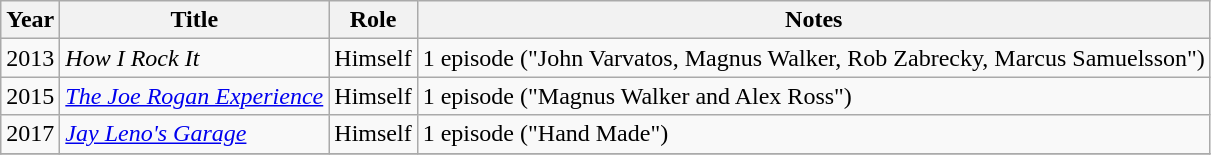<table class="wikitable sortable">
<tr>
<th>Year</th>
<th>Title</th>
<th>Role</th>
<th class="unsortable">Notes</th>
</tr>
<tr>
<td>2013</td>
<td><em>How I Rock It</em></td>
<td>Himself</td>
<td>1 episode ("John Varvatos, Magnus Walker, Rob Zabrecky, Marcus Samuelsson")</td>
</tr>
<tr>
<td>2015</td>
<td><em><a href='#'>The Joe Rogan Experience</a></em></td>
<td>Himself</td>
<td>1 episode ("Magnus Walker and Alex Ross")</td>
</tr>
<tr>
<td>2017</td>
<td><em><a href='#'>Jay Leno's Garage</a></em></td>
<td>Himself</td>
<td>1 episode ("Hand Made")</td>
</tr>
<tr>
</tr>
</table>
